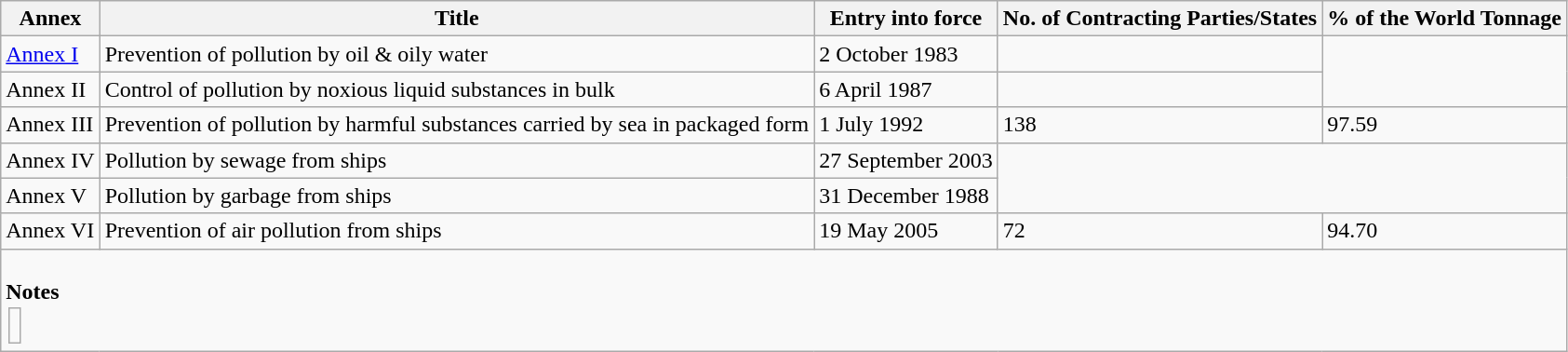<table class="wikitable" border="1">
<tr>
<th>Annex</th>
<th>Title</th>
<th>Entry into force</th>
<th>No. of Contracting Parties/States</th>
<th>% of the World Tonnage</th>
</tr>
<tr>
<td><a href='#'>Annex I</a></td>
<td>Prevention of pollution by oil & oily water</td>
<td>2 October 1983</td>
<td></td>
</tr>
<tr>
<td>Annex II</td>
<td>Control of pollution by noxious liquid substances in bulk</td>
<td>6 April 1987</td>
<td></td>
</tr>
<tr>
<td>Annex III</td>
<td>Prevention of pollution by harmful substances carried by sea in packaged form</td>
<td>1 July 1992</td>
<td>138</td>
<td>97.59</td>
</tr>
<tr>
<td>Annex IV</td>
<td>Pollution by sewage from ships</td>
<td>27 September 2003</td>
</tr>
<tr>
<td>Annex V</td>
<td>Pollution by garbage from ships</td>
<td>31 December 1988</td>
</tr>
<tr>
<td>Annex VI</td>
<td>Prevention of air pollution from ships</td>
<td>19 May 2005</td>
<td>72</td>
<td>94.70</td>
</tr>
<tr>
<td colspan="5" align="left"><br><strong>Notes</strong><table border="0">
<tr>
<td><br></td>
</tr>
</table>
</td>
</tr>
</table>
